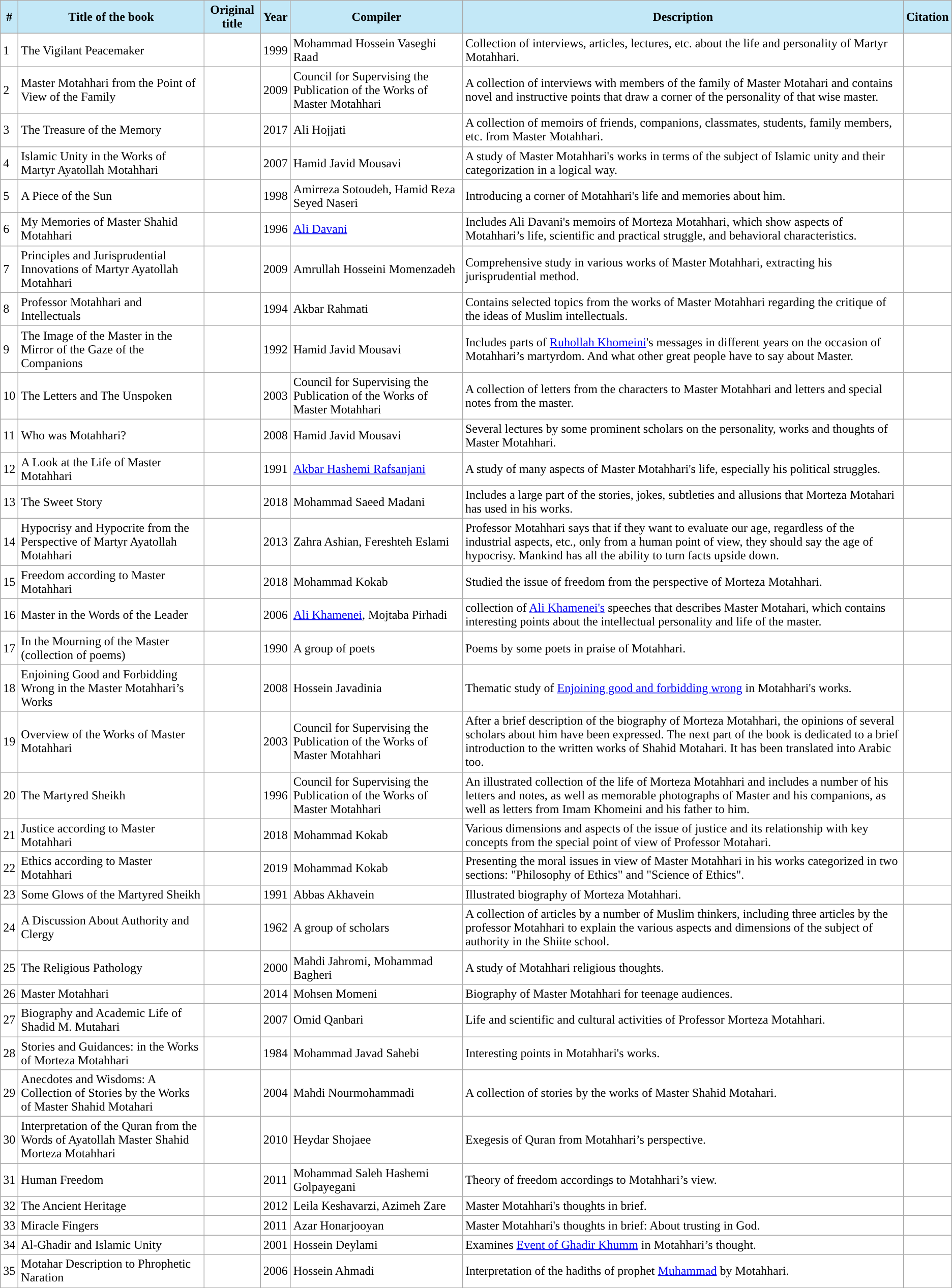<table class="wikitable" style="background-color:#ffffff; color:#000000">
<tr>
<th style="background-color:#c3e8f7;">#</th>
<th style="background-color:#c3e8f7;">Title of the book</th>
<th style="background-color:#c3e8f7;">Original title</th>
<th style="background-color:#c3e8f7;">Year</th>
<th style="background-color:#c3e8f7;">Compiler</th>
<th style="background-color:#c3e8f7;">Description</th>
<th style="background-color:#c3e8f7;">Citation</th>
</tr>
<tr>
<td>1</td>
<td>The Vigilant Peacemaker</td>
<td></td>
<td>1999</td>
<td>Mohammad Hossein Vaseghi Raad</td>
<td>Collection of interviews, articles, lectures, etc. about the life and personality of Martyr Motahhari.</td>
<td></td>
</tr>
<tr>
<td>2</td>
<td>Master Motahhari from the Point of View of the Family</td>
<td></td>
<td>2009</td>
<td>Council for Supervising the Publication of the Works of Master Motahhari</td>
<td>A collection of interviews with members of the family of Master Motahari and contains novel and instructive points that draw a corner of the personality of that wise master.</td>
<td></td>
</tr>
<tr>
<td>3</td>
<td>The Treasure of the Memory</td>
<td></td>
<td>2017</td>
<td>Ali Hojjati</td>
<td>A collection of memoirs of friends, companions, classmates, students, family members, etc. from Master Motahhari.</td>
<td></td>
</tr>
<tr>
<td>4</td>
<td>Islamic Unity in the Works of Martyr Ayatollah Motahhari</td>
<td></td>
<td>2007</td>
<td>Hamid Javid Mousavi</td>
<td>A study of Master Motahhari's works in terms of the subject of Islamic unity and their categorization in a logical way.</td>
<td></td>
</tr>
<tr>
<td>5</td>
<td>A Piece of the Sun</td>
<td></td>
<td>1998</td>
<td>Amirreza Sotoudeh, Hamid Reza Seyed Naseri</td>
<td>Introducing a corner of Motahhari's life and memories about him.</td>
<td></td>
</tr>
<tr>
<td>6</td>
<td>My Memories of Master Shahid Motahhari</td>
<td></td>
<td>1996</td>
<td><a href='#'>Ali Davani</a></td>
<td>Includes Ali Davani's memoirs of Morteza Motahhari, which show aspects of Motahhari’s life, scientific and practical struggle, and behavioral characteristics.</td>
<td></td>
</tr>
<tr>
<td>7</td>
<td>Principles and Jurisprudential Innovations of Martyr Ayatollah Motahhari</td>
<td></td>
<td>2009</td>
<td>Amrullah Hosseini Momenzadeh</td>
<td>Comprehensive study in various works of Master Motahhari, extracting his jurisprudential method.</td>
<td></td>
</tr>
<tr>
<td>8</td>
<td>Professor Motahhari and Intellectuals</td>
<td></td>
<td>1994</td>
<td>Akbar Rahmati</td>
<td>Contains selected topics from the works of Master Motahhari regarding the critique of the ideas of Muslim intellectuals.</td>
<td></td>
</tr>
<tr>
<td>9</td>
<td>The Image of the Master in the Mirror of the Gaze of the Companions</td>
<td></td>
<td>1992</td>
<td>Hamid Javid Mousavi</td>
<td>Includes parts of <a href='#'>Ruhollah Khomeini</a>'s messages in different years on the occasion of Motahhari’s martyrdom. And what other great people have to say about Master.</td>
<td></td>
</tr>
<tr>
<td>10</td>
<td>The Letters and The Unspoken</td>
<td></td>
<td>2003</td>
<td>Council for Supervising the Publication of the Works of Master Motahhari</td>
<td>A collection of letters from the characters to Master Motahhari and letters and special notes from the master.</td>
<td></td>
</tr>
<tr>
<td>11</td>
<td>Who was Motahhari?</td>
<td></td>
<td>2008</td>
<td>Hamid Javid Mousavi</td>
<td>Several lectures by some prominent scholars on the personality, works and thoughts of Master Motahhari.</td>
<td></td>
</tr>
<tr>
<td>12</td>
<td>A Look at the Life of Master Motahhari</td>
<td></td>
<td>1991</td>
<td><a href='#'>Akbar Hashemi Rafsanjani</a></td>
<td>A study of many aspects of Master Motahhari's life, especially his political struggles.</td>
<td></td>
</tr>
<tr>
<td>13</td>
<td>The Sweet Story</td>
<td></td>
<td>2018</td>
<td>Mohammad Saeed Madani</td>
<td>Includes a large part of the stories, jokes, subtleties and allusions that Morteza Motahari has used in his works.</td>
<td></td>
</tr>
<tr>
<td>14</td>
<td>Hypocrisy and Hypocrite from the Perspective of Martyr Ayatollah Motahhari</td>
<td></td>
<td>2013</td>
<td>Zahra Ashian, Fereshteh Eslami</td>
<td>Professor Motahhari says that if they want to evaluate our age, regardless of the industrial aspects, etc., only from a human point of view, they should say the age of hypocrisy. Mankind has all the ability to turn facts upside down.</td>
<td></td>
</tr>
<tr>
<td>15</td>
<td>Freedom according to Master Motahhari</td>
<td></td>
<td>2018</td>
<td>Mohammad Kokab</td>
<td>Studied the issue of freedom from the perspective of Morteza Motahhari.</td>
<td></td>
</tr>
<tr>
<td>16</td>
<td>Master in the Words of the Leader</td>
<td></td>
<td>2006</td>
<td><a href='#'>Ali Khamenei</a>, Mojtaba Pirhadi</td>
<td>collection of <a href='#'>Ali Khamenei's</a> speeches that describes Master Motahari, which contains interesting points about the intellectual personality and life of the master.</td>
<td></td>
</tr>
<tr>
<td>17</td>
<td>In the Mourning of the Master (collection of poems)</td>
<td></td>
<td>1990</td>
<td>A group of poets</td>
<td>Poems by some poets in praise of Motahhari.</td>
<td></td>
</tr>
<tr>
<td>18</td>
<td>Enjoining Good and Forbidding Wrong in the Master Motahhari’s Works</td>
<td></td>
<td>2008</td>
<td>Hossein Javadinia</td>
<td>Thematic study of <a href='#'>Enjoining good and forbidding wrong</a> in Motahhari's works.</td>
<td></td>
</tr>
<tr>
<td>19</td>
<td>Overview of the Works of Master Motahhari</td>
<td></td>
<td>2003</td>
<td>Council for Supervising the Publication of the Works of Master Motahhari</td>
<td>After a brief description of the biography of Morteza Motahhari, the opinions of several scholars about him have been expressed. The next part of the book is dedicated to a brief introduction to the written works of Shahid Motahari. It has been translated into Arabic too.</td>
<td></td>
</tr>
<tr>
<td>20</td>
<td>The Martyred Sheikh</td>
<td></td>
<td>1996</td>
<td>Council for Supervising the Publication of the Works of Master Motahhari</td>
<td>An illustrated collection of the life of Morteza Motahhari and includes a number of his letters and notes, as well as memorable photographs of Master and his companions, as well as letters from Imam Khomeini and his father to him.</td>
<td></td>
</tr>
<tr>
<td>21</td>
<td>Justice according to Master Motahhari</td>
<td></td>
<td>2018</td>
<td>Mohammad Kokab</td>
<td>Various dimensions and aspects of the issue of justice and its relationship with key concepts from the special point of view of Professor Motahari.</td>
<td></td>
</tr>
<tr>
<td>22</td>
<td>Ethics according to Master Motahhari</td>
<td></td>
<td>2019</td>
<td>Mohammad Kokab</td>
<td>Presenting the moral issues in view of Master Motahhari in his works categorized in two sections: "Philosophy of Ethics" and "Science of Ethics".</td>
<td></td>
</tr>
<tr>
<td>23</td>
<td>Some Glows of the Martyred Sheikh</td>
<td></td>
<td>1991</td>
<td>Abbas Akhavein</td>
<td>Illustrated biography of Morteza Motahhari.</td>
<td></td>
</tr>
<tr>
<td>24</td>
<td>A Discussion About Authority and Clergy</td>
<td></td>
<td>1962</td>
<td>A group of scholars</td>
<td>A collection of articles by a number of Muslim thinkers, including three articles by the professor Motahhari to explain the various aspects and dimensions of the subject of authority in the Shiite school.</td>
<td></td>
</tr>
<tr>
<td>25</td>
<td>The Religious Pathology</td>
<td></td>
<td>2000</td>
<td>Mahdi Jahromi, Mohammad Bagheri</td>
<td>A study of Motahhari religious thoughts.</td>
<td></td>
</tr>
<tr>
<td>26</td>
<td>Master Motahhari</td>
<td></td>
<td>2014</td>
<td>Mohsen Momeni</td>
<td>Biography of Master Motahhari for teenage audiences.</td>
<td></td>
</tr>
<tr>
<td>27</td>
<td>Biography and Academic Life of Shadid M. Mutahari</td>
<td></td>
<td>2007</td>
<td>Omid Qanbari</td>
<td>Life and scientific and cultural activities of Professor Morteza Motahhari.</td>
<td></td>
</tr>
<tr>
<td>28</td>
<td>Stories and Guidances: in the Works of Morteza Motahhari</td>
<td></td>
<td>1984</td>
<td>Mohammad Javad Sahebi</td>
<td>Interesting points in Motahhari's works.</td>
<td></td>
</tr>
<tr>
<td>29</td>
<td>Anecdotes and Wisdoms: A Collection of Stories by the Works of Master Shahid Motahari</td>
<td></td>
<td>2004</td>
<td>Mahdi Nourmohammadi</td>
<td>A collection of stories by the works of Master Shahid Motahari.</td>
<td></td>
</tr>
<tr>
<td>30</td>
<td>Interpretation of the Quran from the Words of Ayatollah Master Shahid Morteza Motahhari</td>
<td></td>
<td>2010</td>
<td>Heydar Shojaee</td>
<td>Exegesis of Quran from Motahhari’s perspective.</td>
<td></td>
</tr>
<tr>
<td>31</td>
<td>Human Freedom</td>
<td></td>
<td>2011</td>
<td>Mohammad Saleh Hashemi Golpayegani</td>
<td>Theory of freedom accordings to Motahhari’s view.</td>
<td></td>
</tr>
<tr>
<td>32</td>
<td>The Ancient Heritage</td>
<td></td>
<td>2012</td>
<td>Leila Keshavarzi, Azimeh Zare</td>
<td>Master Motahhari's thoughts in brief.</td>
<td></td>
</tr>
<tr>
<td>33</td>
<td>Miracle Fingers</td>
<td></td>
<td>2011</td>
<td>Azar Honarjooyan</td>
<td>Master Motahhari's thoughts in brief: About trusting in God.</td>
<td></td>
</tr>
<tr>
<td>34</td>
<td>Al-Ghadir and Islamic Unity</td>
<td></td>
<td>2001</td>
<td>Hossein Deylami</td>
<td>Examines <a href='#'>Event of Ghadir Khumm</a> in Motahhari’s thought.</td>
<td></td>
</tr>
<tr>
<td>35</td>
<td>Motahar Description to Phrophetic Naration</td>
<td></td>
<td>2006</td>
<td>Hossein Ahmadi</td>
<td>Interpretation of the hadiths of prophet <a href='#'>Muhammad</a> by Motahhari.</td>
<td></td>
</tr>
</table>
